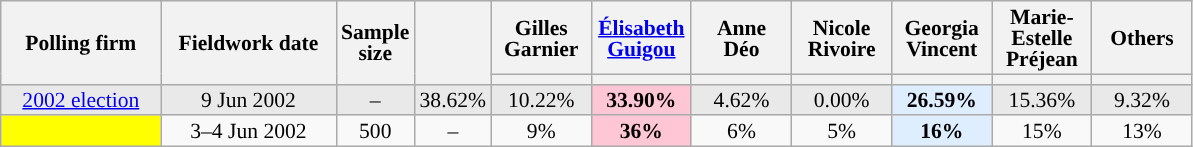<table class="wikitable sortable" style="text-align:center;font-size:90%;line-height:14px;">
<tr style="height:40px;">
<th style="width:100px;" rowspan="2">Polling firm</th>
<th style="width:110px;" rowspan="2">Fieldwork date</th>
<th style="width:35px;" rowspan="2">Sample<br>size</th>
<th style="width:30px;" rowspan="2"></th>
<th class="unsortable" style="width:60px;">Gilles Garnier<br></th>
<th class="unsortable" style="width:60px;"><a href='#'>Élisabeth Guigou</a><br></th>
<th class="unsortable" style="width:60px;">Anne Déo<br></th>
<th class="unsortable" style="width:60px;">Nicole Rivoire<br></th>
<th class="unsortable" style="width:60px;">Georgia Vincent<br></th>
<th class="unsortable" style="width:60px;">Marie-Estelle Préjean<br></th>
<th class="unsortable" style="width:60px;">Others</th>
</tr>
<tr>
<th style="background:"></th>
<th style="background:"></th>
<th style="background:"></th>
<th style="background:"></th>
<th style="background:"></th>
<th style="background:"></th>
<th style="background:"></th>
</tr>
<tr style="background:#E9E9E9;">
<td><a href='#'>2002 election</a></td>
<td data-sort-value="2002-06-09">9 Jun 2002</td>
<td>–</td>
<td>38.62%</td>
<td>10.22%</td>
<td style="background:#FFC6D5;"><strong>33.90%</strong></td>
<td>4.62%</td>
<td>0.00%</td>
<td style="background:#DFEEFF;"><strong>26.59%</strong></td>
<td>15.36%</td>
<td>9.32%</td>
</tr>
<tr>
<td style="background:yellow;"></td>
<td data-sort-value="2002-06-04">3–4 Jun 2002</td>
<td>500</td>
<td>–</td>
<td>9%</td>
<td style="background:#FFC6D5;"><strong>36%</strong></td>
<td>6%</td>
<td>5%</td>
<td style="background:#DFEEFF;"><strong>16%</strong></td>
<td>15%</td>
<td>13%</td>
</tr>
</table>
